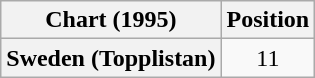<table class="wikitable plainrowheaders" style="text-align:center">
<tr>
<th>Chart (1995)</th>
<th>Position</th>
</tr>
<tr>
<th scope="row">Sweden (Topplistan)</th>
<td>11</td>
</tr>
</table>
